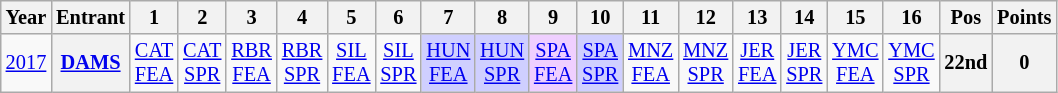<table class="wikitable" style="text-align:center; font-size:85%">
<tr>
<th>Year</th>
<th>Entrant</th>
<th>1</th>
<th>2</th>
<th>3</th>
<th>4</th>
<th>5</th>
<th>6</th>
<th>7</th>
<th>8</th>
<th>9</th>
<th>10</th>
<th>11</th>
<th>12</th>
<th>13</th>
<th>14</th>
<th>15</th>
<th>16</th>
<th>Pos</th>
<th>Points</th>
</tr>
<tr>
<td><a href='#'>2017</a></td>
<th><a href='#'>DAMS</a></th>
<td><a href='#'>CAT<br>FEA</a></td>
<td><a href='#'>CAT<br>SPR</a></td>
<td><a href='#'>RBR<br>FEA</a></td>
<td><a href='#'>RBR<br>SPR</a></td>
<td><a href='#'>SIL<br>FEA</a></td>
<td><a href='#'>SIL<br>SPR</a></td>
<td style="background:#CFCFFF;"><a href='#'>HUN<br>FEA</a><br></td>
<td style="background:#CFCFFF;"><a href='#'>HUN<br>SPR</a><br></td>
<td style="background:#EFCFFF;"><a href='#'>SPA<br>FEA</a><br></td>
<td style="background:#CFCFFF;"><a href='#'>SPA<br>SPR</a><br></td>
<td><a href='#'>MNZ<br>FEA</a></td>
<td><a href='#'>MNZ<br>SPR</a></td>
<td><a href='#'>JER<br>FEA</a></td>
<td><a href='#'>JER<br>SPR</a></td>
<td><a href='#'>YMC<br>FEA</a></td>
<td><a href='#'>YMC<br>SPR</a></td>
<th>22nd</th>
<th>0</th>
</tr>
</table>
